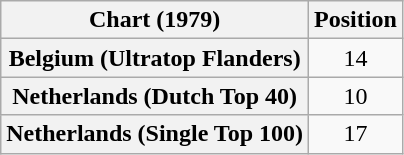<table class="wikitable sortable plainrowheaders" style="text-align:center">
<tr>
<th scope="col">Chart (1979)</th>
<th scope="col">Position</th>
</tr>
<tr>
<th scope="row">Belgium (Ultratop Flanders)</th>
<td>14</td>
</tr>
<tr>
<th scope="row">Netherlands (Dutch Top 40)</th>
<td>10</td>
</tr>
<tr>
<th scope="row">Netherlands (Single Top 100)</th>
<td>17</td>
</tr>
</table>
